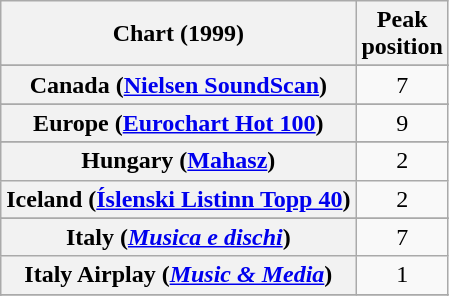<table class="wikitable sortable plainrowheaders" style="text-align:center">
<tr>
<th>Chart (1999)</th>
<th>Peak<br>position</th>
</tr>
<tr>
</tr>
<tr>
</tr>
<tr>
</tr>
<tr>
<th scope="row">Canada (<a href='#'>Nielsen SoundScan</a>)</th>
<td>7</td>
</tr>
<tr>
</tr>
<tr>
<th scope="row">Europe (<a href='#'>Eurochart Hot 100</a>)</th>
<td>9</td>
</tr>
<tr>
</tr>
<tr>
</tr>
<tr>
</tr>
<tr>
<th scope="row">Hungary (<a href='#'>Mahasz</a>)</th>
<td>2</td>
</tr>
<tr>
<th scope="row">Iceland (<a href='#'>Íslenski Listinn Topp 40</a>)</th>
<td>2</td>
</tr>
<tr>
</tr>
<tr>
<th scope="row">Italy (<em><a href='#'>Musica e dischi</a></em>)</th>
<td>7</td>
</tr>
<tr>
<th scope="row">Italy Airplay (<em><a href='#'>Music & Media</a></em>)</th>
<td>1</td>
</tr>
<tr>
</tr>
<tr>
</tr>
<tr>
</tr>
<tr>
</tr>
<tr>
</tr>
<tr>
</tr>
<tr>
</tr>
<tr>
</tr>
<tr>
</tr>
<tr>
</tr>
<tr>
</tr>
</table>
